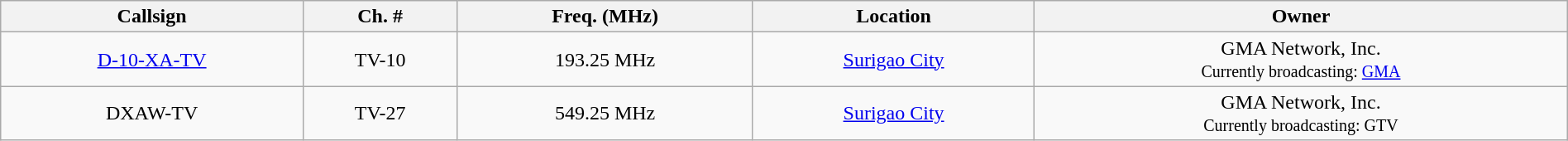<table class="wikitable" style="width:100%; text-align:center;">
<tr>
<th>Callsign</th>
<th>Ch. #</th>
<th>Freq. (MHz)</th>
<th>Location</th>
<th>Owner</th>
</tr>
<tr>
<td><a href='#'>D-10-XA-TV</a></td>
<td>TV-10</td>
<td>193.25 MHz</td>
<td><a href='#'>Surigao City</a></td>
<td>GMA Network, Inc.<br><small>Currently broadcasting: <a href='#'>GMA</a></small></td>
</tr>
<tr>
<td>DXAW-TV</td>
<td>TV-27</td>
<td>549.25 MHz</td>
<td><a href='#'>Surigao City</a></td>
<td>GMA Network, Inc.<br><small>Currently broadcasting: GTV</small></td>
</tr>
</table>
